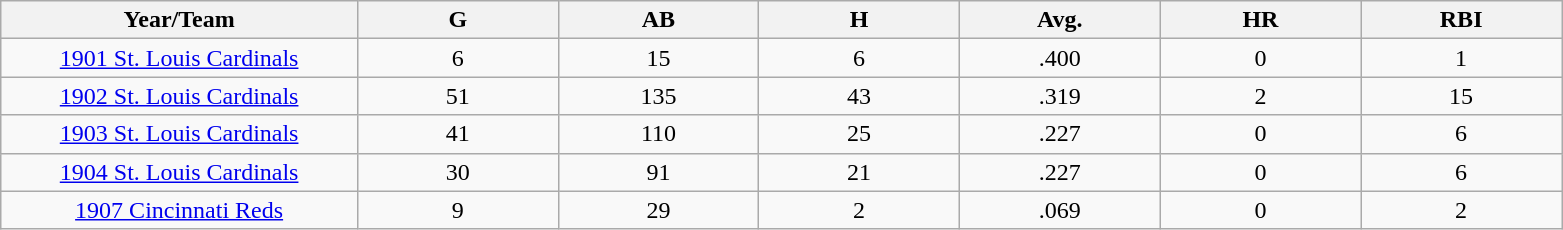<table class="wikitable sortable">
<tr>
<th bgcolor="#DDDDFF" width="16%">Year/Team</th>
<th bgcolor="#DDDDFF" width="9%">G</th>
<th bgcolor="#DDDDFF" width="9%">AB</th>
<th bgcolor="#DDDDFF" width="9%">H</th>
<th bgcolor="#DDDDFF" width="9%">Avg.</th>
<th bgcolor="#DDDDFF" width="9%">HR</th>
<th bgcolor="#DDDDFF" width="9%">RBI</th>
</tr>
<tr align="center">
<td><a href='#'>1901 St. Louis Cardinals</a></td>
<td>6</td>
<td>15</td>
<td>6</td>
<td>.400</td>
<td>0</td>
<td>1</td>
</tr>
<tr align="center">
<td><a href='#'>1902 St. Louis Cardinals</a></td>
<td>51</td>
<td>135</td>
<td>43</td>
<td>.319</td>
<td>2</td>
<td>15</td>
</tr>
<tr align="center">
<td><a href='#'>1903 St. Louis Cardinals</a></td>
<td>41</td>
<td>110</td>
<td>25</td>
<td>.227</td>
<td>0</td>
<td>6</td>
</tr>
<tr align="center">
<td><a href='#'>1904 St. Louis Cardinals</a></td>
<td>30</td>
<td>91</td>
<td>21</td>
<td>.227</td>
<td>0</td>
<td>6</td>
</tr>
<tr align="center">
<td><a href='#'>1907 Cincinnati Reds</a></td>
<td>9</td>
<td>29</td>
<td>2</td>
<td>.069</td>
<td>0</td>
<td>2</td>
</tr>
</table>
